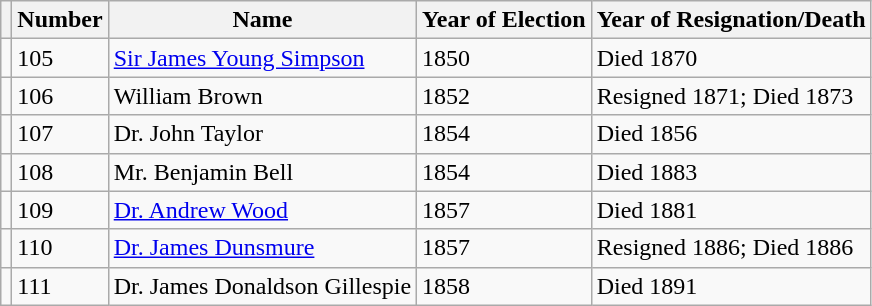<table class="wikitable">
<tr>
<th></th>
<th>Number</th>
<th>Name</th>
<th>Year of Election</th>
<th>Year of Resignation/Death</th>
</tr>
<tr>
<td></td>
<td>105</td>
<td><a href='#'>Sir James Young Simpson</a></td>
<td>1850</td>
<td>Died 1870</td>
</tr>
<tr>
<td></td>
<td>106</td>
<td>William Brown</td>
<td>1852</td>
<td>Resigned 1871; Died 1873</td>
</tr>
<tr>
<td></td>
<td>107</td>
<td>Dr. John Taylor</td>
<td>1854</td>
<td>Died 1856</td>
</tr>
<tr>
<td></td>
<td>108</td>
<td>Mr. Benjamin Bell</td>
<td>1854</td>
<td>Died 1883</td>
</tr>
<tr>
<td></td>
<td>109</td>
<td><a href='#'>Dr. Andrew Wood</a></td>
<td>1857</td>
<td>Died 1881</td>
</tr>
<tr>
<td></td>
<td>110</td>
<td><a href='#'>Dr. James Dunsmure</a></td>
<td>1857</td>
<td>Resigned 1886; Died 1886</td>
</tr>
<tr>
<td></td>
<td>111</td>
<td>Dr. James Donaldson Gillespie</td>
<td>1858</td>
<td>Died 1891</td>
</tr>
</table>
